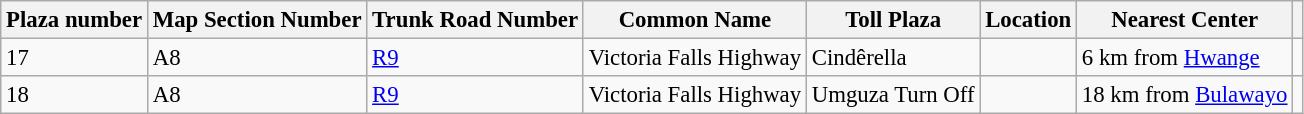<table class="wikitable sortable" style="font-size:95%;">
<tr>
<th>Plaza number</th>
<th>Map Section Number</th>
<th>Trunk Road Number</th>
<th>Common Name</th>
<th>Toll Plaza</th>
<th>Location</th>
<th>Nearest Center</th>
<th></th>
</tr>
<tr>
<td>17</td>
<td>A8</td>
<td><a href='#'>R9</a></td>
<td>Victoria Falls Highway</td>
<td>Cindêrella</td>
<td></td>
<td>6 km from <a href='#'>Hwange</a></td>
<td></td>
</tr>
<tr>
<td>18</td>
<td>A8</td>
<td><a href='#'>R9</a></td>
<td>Victoria Falls Highway</td>
<td>Umguza Turn Off</td>
<td></td>
<td>18 km from <a href='#'>Bulawayo</a></td>
<td></td>
</tr>
</table>
